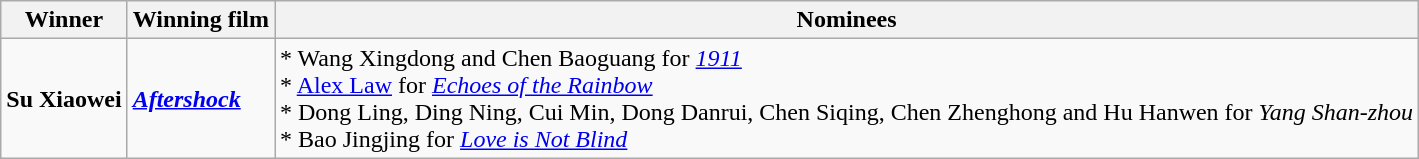<table class="wikitable">
<tr>
<th>Winner</th>
<th>Winning film</th>
<th>Nominees</th>
</tr>
<tr>
<td><strong>Su Xiaowei</strong></td>
<td><strong><em><a href='#'>Aftershock</a></em></strong></td>
<td>* Wang Xingdong and Chen Baoguang  for <em><a href='#'>1911</a></em><br> * <a href='#'>Alex Law</a> for <em><a href='#'>Echoes of the Rainbow</a></em><br> * Dong Ling, Ding Ning, Cui Min, Dong Danrui, Chen Siqing, Chen Zhenghong and Hu Hanwen for <em>Yang Shan-zhou</em><br> * Bao Jingjing for <em><a href='#'>Love is Not Blind</a></em></td>
</tr>
</table>
